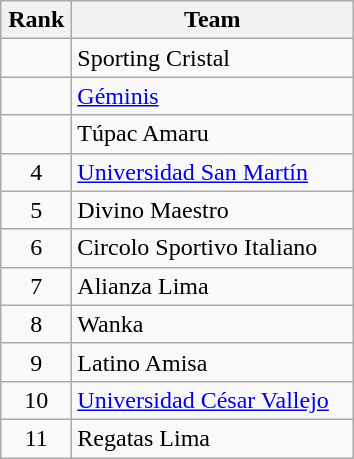<table class="wikitable" style="text-align: center;">
<tr>
<th width=40>Rank</th>
<th width=180>Team</th>
</tr>
<tr align=center>
<td></td>
<td style="text-align:left;">Sporting Cristal</td>
</tr>
<tr align=center>
<td></td>
<td style="text-align:left;"><a href='#'>Géminis</a></td>
</tr>
<tr align=center>
<td></td>
<td style="text-align:left;">Túpac Amaru</td>
</tr>
<tr align=center>
<td>4</td>
<td style="text-align:left;"><a href='#'>Universidad San Martín</a></td>
</tr>
<tr align=center>
<td>5</td>
<td style="text-align:left;">Divino Maestro</td>
</tr>
<tr align=center>
<td>6</td>
<td style="text-align:left;">Circolo Sportivo Italiano</td>
</tr>
<tr align=center>
<td>7</td>
<td style="text-align:left;">Alianza Lima</td>
</tr>
<tr align=center>
<td>8</td>
<td style="text-align:left;">Wanka</td>
</tr>
<tr align=center>
<td>9</td>
<td style="text-align:left;">Latino Amisa</td>
</tr>
<tr align=center>
<td>10</td>
<td style="text-align:left;"><a href='#'>Universidad César Vallejo</a></td>
</tr>
<tr align=center>
<td>11</td>
<td style="text-align:left;">Regatas Lima</td>
</tr>
</table>
